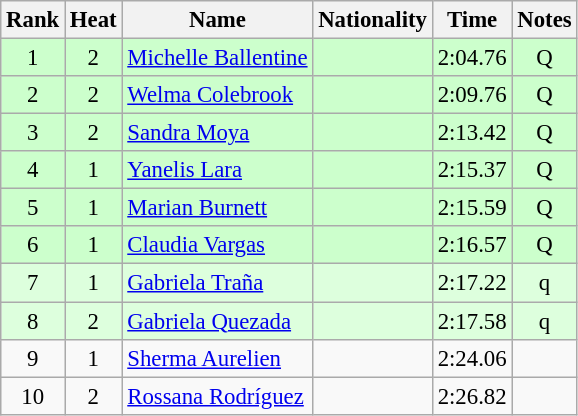<table class="wikitable sortable" style="text-align:center;font-size:95%">
<tr>
<th>Rank</th>
<th>Heat</th>
<th>Name</th>
<th>Nationality</th>
<th>Time</th>
<th>Notes</th>
</tr>
<tr bgcolor=ccffcc>
<td>1</td>
<td>2</td>
<td align=left><a href='#'>Michelle Ballentine</a></td>
<td align=left></td>
<td>2:04.76</td>
<td>Q</td>
</tr>
<tr bgcolor=ccffcc>
<td>2</td>
<td>2</td>
<td align=left><a href='#'>Welma Colebrook</a></td>
<td align=left></td>
<td>2:09.76</td>
<td>Q</td>
</tr>
<tr bgcolor=ccffcc>
<td>3</td>
<td>2</td>
<td align=left><a href='#'>Sandra Moya</a></td>
<td align=left></td>
<td>2:13.42</td>
<td>Q</td>
</tr>
<tr bgcolor=ccffcc>
<td>4</td>
<td>1</td>
<td align=left><a href='#'>Yanelis Lara</a></td>
<td align=left></td>
<td>2:15.37</td>
<td>Q</td>
</tr>
<tr bgcolor=ccffcc>
<td>5</td>
<td>1</td>
<td align=left><a href='#'>Marian Burnett</a></td>
<td align=left></td>
<td>2:15.59</td>
<td>Q</td>
</tr>
<tr bgcolor=ccffcc>
<td>6</td>
<td>1</td>
<td align=left><a href='#'>Claudia Vargas</a></td>
<td align=left></td>
<td>2:16.57</td>
<td>Q</td>
</tr>
<tr bgcolor=ddffdd>
<td>7</td>
<td>1</td>
<td align=left><a href='#'>Gabriela Traña</a></td>
<td align=left></td>
<td>2:17.22</td>
<td>q</td>
</tr>
<tr bgcolor=ddffdd>
<td>8</td>
<td>2</td>
<td align=left><a href='#'>Gabriela Quezada</a></td>
<td align=left></td>
<td>2:17.58</td>
<td>q</td>
</tr>
<tr>
<td>9</td>
<td>1</td>
<td align=left><a href='#'>Sherma Aurelien</a></td>
<td align=left></td>
<td>2:24.06</td>
<td></td>
</tr>
<tr>
<td>10</td>
<td>2</td>
<td align=left><a href='#'>Rossana Rodríguez</a></td>
<td align=left></td>
<td>2:26.82</td>
<td></td>
</tr>
</table>
